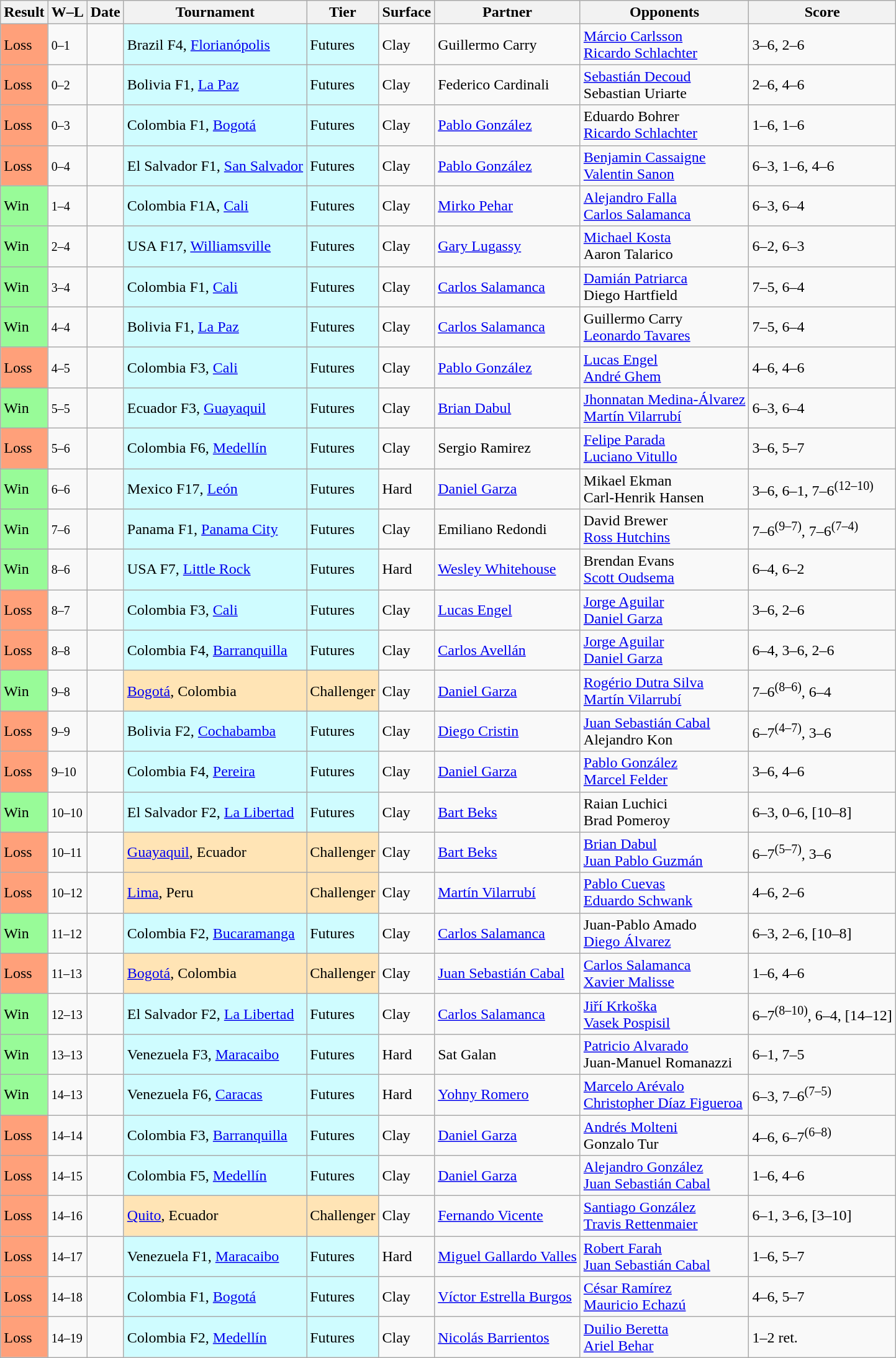<table class="sortable wikitable">
<tr>
<th>Result</th>
<th class="unsortable">W–L</th>
<th>Date</th>
<th>Tournament</th>
<th>Tier</th>
<th>Surface</th>
<th>Partner</th>
<th>Opponents</th>
<th class="unsortable">Score</th>
</tr>
<tr>
<td style="background:#ffa07a;">Loss</td>
<td><small>0–1</small></td>
<td></td>
<td style="background:#cffcff;">Brazil F4, <a href='#'>Florianópolis</a></td>
<td style="background:#cffcff;">Futures</td>
<td>Clay</td>
<td> Guillermo Carry</td>
<td> <a href='#'>Márcio Carlsson</a> <br> <a href='#'>Ricardo Schlachter</a></td>
<td>3–6, 2–6</td>
</tr>
<tr>
<td style="background:#ffa07a;">Loss</td>
<td><small>0–2</small></td>
<td></td>
<td style="background:#cffcff;">Bolivia F1, <a href='#'>La Paz</a></td>
<td style="background:#cffcff;">Futures</td>
<td>Clay</td>
<td> Federico Cardinali</td>
<td> <a href='#'>Sebastián Decoud</a> <br> Sebastian Uriarte</td>
<td>2–6, 4–6</td>
</tr>
<tr>
<td style="background:#ffa07a;">Loss</td>
<td><small>0–3</small></td>
<td></td>
<td style="background:#cffcff;">Colombia F1, <a href='#'>Bogotá</a></td>
<td style="background:#cffcff;">Futures</td>
<td>Clay</td>
<td> <a href='#'>Pablo González</a></td>
<td> Eduardo Bohrer <br> <a href='#'>Ricardo Schlachter</a></td>
<td>1–6, 1–6</td>
</tr>
<tr>
<td style="background:#ffa07a;">Loss</td>
<td><small>0–4</small></td>
<td></td>
<td style="background:#cffcff;">El Salvador F1, <a href='#'>San Salvador</a></td>
<td style="background:#cffcff;">Futures</td>
<td>Clay</td>
<td> <a href='#'>Pablo González</a></td>
<td> <a href='#'>Benjamin Cassaigne</a> <br> <a href='#'>Valentin Sanon</a></td>
<td>6–3, 1–6, 4–6</td>
</tr>
<tr>
<td style="background:#98fb98;">Win</td>
<td><small>1–4</small></td>
<td></td>
<td style="background:#cffcff;">Colombia F1A, <a href='#'>Cali</a></td>
<td style="background:#cffcff;">Futures</td>
<td>Clay</td>
<td> <a href='#'>Mirko Pehar</a></td>
<td> <a href='#'>Alejandro Falla</a> <br> <a href='#'>Carlos Salamanca</a></td>
<td>6–3, 6–4</td>
</tr>
<tr>
<td style="background:#98fb98;">Win</td>
<td><small>2–4</small></td>
<td></td>
<td style="background:#cffcff;">USA F17, <a href='#'>Williamsville</a></td>
<td style="background:#cffcff;">Futures</td>
<td>Clay</td>
<td> <a href='#'>Gary Lugassy</a></td>
<td> <a href='#'>Michael Kosta</a> <br> Aaron Talarico</td>
<td>6–2, 6–3</td>
</tr>
<tr>
<td style="background:#98fb98;">Win</td>
<td><small>3–4</small></td>
<td></td>
<td style="background:#cffcff;">Colombia F1, <a href='#'>Cali</a></td>
<td style="background:#cffcff;">Futures</td>
<td>Clay</td>
<td> <a href='#'>Carlos Salamanca</a></td>
<td> <a href='#'>Damián Patriarca</a> <br> Diego Hartfield</td>
<td>7–5, 6–4</td>
</tr>
<tr>
<td style="background:#98fb98;">Win</td>
<td><small>4–4</small></td>
<td></td>
<td style="background:#cffcff;">Bolivia F1, <a href='#'>La Paz</a></td>
<td style="background:#cffcff;">Futures</td>
<td>Clay</td>
<td> <a href='#'>Carlos Salamanca</a></td>
<td> Guillermo Carry <br> <a href='#'>Leonardo Tavares</a></td>
<td>7–5, 6–4</td>
</tr>
<tr>
<td style="background:#ffa07a;">Loss</td>
<td><small>4–5</small></td>
<td></td>
<td style="background:#cffcff;">Colombia F3, <a href='#'>Cali</a></td>
<td style="background:#cffcff;">Futures</td>
<td>Clay</td>
<td> <a href='#'>Pablo González</a></td>
<td> <a href='#'>Lucas Engel</a> <br> <a href='#'>André Ghem</a></td>
<td>4–6, 4–6</td>
</tr>
<tr>
<td style="background:#98fb98;">Win</td>
<td><small>5–5</small></td>
<td></td>
<td style="background:#cffcff;">Ecuador F3, <a href='#'>Guayaquil</a></td>
<td style="background:#cffcff;">Futures</td>
<td>Clay</td>
<td> <a href='#'>Brian Dabul</a></td>
<td> <a href='#'>Jhonnatan Medina-Álvarez</a> <br> <a href='#'>Martín Vilarrubí</a></td>
<td>6–3, 6–4</td>
</tr>
<tr>
<td style="background:#ffa07a;">Loss</td>
<td><small>5–6</small></td>
<td></td>
<td style="background:#cffcff;">Colombia F6, <a href='#'>Medellín</a></td>
<td style="background:#cffcff;">Futures</td>
<td>Clay</td>
<td> Sergio Ramirez</td>
<td> <a href='#'>Felipe Parada</a> <br> <a href='#'>Luciano Vitullo</a></td>
<td>3–6, 5–7</td>
</tr>
<tr>
<td style="background:#98fb98;">Win</td>
<td><small>6–6</small></td>
<td></td>
<td style="background:#cffcff;">Mexico F17, <a href='#'>León</a></td>
<td style="background:#cffcff;">Futures</td>
<td>Hard</td>
<td> <a href='#'>Daniel Garza</a></td>
<td> Mikael Ekman <br> Carl-Henrik Hansen</td>
<td>3–6, 6–1, 7–6<sup>(12–10)</sup></td>
</tr>
<tr>
<td style="background:#98fb98;">Win</td>
<td><small>7–6</small></td>
<td></td>
<td style="background:#cffcff;">Panama F1, <a href='#'>Panama City</a></td>
<td style="background:#cffcff;">Futures</td>
<td>Clay</td>
<td> Emiliano Redondi</td>
<td> David Brewer <br> <a href='#'>Ross Hutchins</a></td>
<td>7–6<sup>(9–7)</sup>, 7–6<sup>(7–4)</sup></td>
</tr>
<tr>
<td style="background:#98fb98;">Win</td>
<td><small>8–6</small></td>
<td></td>
<td style="background:#cffcff;">USA F7, <a href='#'>Little Rock</a></td>
<td style="background:#cffcff;">Futures</td>
<td>Hard</td>
<td> <a href='#'>Wesley Whitehouse</a></td>
<td> Brendan Evans <br> <a href='#'>Scott Oudsema</a></td>
<td>6–4, 6–2</td>
</tr>
<tr>
<td style="background:#ffa07a;">Loss</td>
<td><small>8–7</small></td>
<td></td>
<td style="background:#cffcff;">Colombia F3, <a href='#'>Cali</a></td>
<td style="background:#cffcff;">Futures</td>
<td>Clay</td>
<td> <a href='#'>Lucas Engel</a></td>
<td> <a href='#'>Jorge Aguilar</a> <br> <a href='#'>Daniel Garza</a></td>
<td>3–6, 2–6</td>
</tr>
<tr>
<td style="background:#ffa07a;">Loss</td>
<td><small>8–8</small></td>
<td></td>
<td style="background:#cffcff;">Colombia F4, <a href='#'>Barranquilla</a></td>
<td style="background:#cffcff;">Futures</td>
<td>Clay</td>
<td> <a href='#'>Carlos Avellán</a></td>
<td> <a href='#'>Jorge Aguilar</a> <br> <a href='#'>Daniel Garza</a></td>
<td>6–4, 3–6, 2–6</td>
</tr>
<tr>
<td style="background:#98fb98;">Win</td>
<td><small>9–8</small></td>
<td></td>
<td style="background:moccasin;"><a href='#'>Bogotá</a>, Colombia</td>
<td style="background:moccasin;">Challenger</td>
<td>Clay</td>
<td> <a href='#'>Daniel Garza</a></td>
<td> <a href='#'>Rogério Dutra Silva</a> <br> <a href='#'>Martín Vilarrubí</a></td>
<td>7–6<sup>(8–6)</sup>, 6–4</td>
</tr>
<tr>
<td style="background:#ffa07a;">Loss</td>
<td><small>9–9</small></td>
<td></td>
<td style="background:#cffcff;">Bolivia F2, <a href='#'>Cochabamba</a></td>
<td style="background:#cffcff;">Futures</td>
<td>Clay</td>
<td> <a href='#'>Diego Cristin</a></td>
<td> <a href='#'>Juan Sebastián Cabal</a> <br> Alejandro Kon</td>
<td>6–7<sup>(4–7)</sup>, 3–6</td>
</tr>
<tr>
<td style="background:#ffa07a;">Loss</td>
<td><small>9–10</small></td>
<td></td>
<td style="background:#cffcff;">Colombia F4, <a href='#'>Pereira</a></td>
<td style="background:#cffcff;">Futures</td>
<td>Clay</td>
<td> <a href='#'>Daniel Garza</a></td>
<td> <a href='#'>Pablo González</a> <br> <a href='#'>Marcel Felder</a></td>
<td>3–6, 4–6</td>
</tr>
<tr>
<td style="background:#98fb98;">Win</td>
<td><small>10–10</small></td>
<td></td>
<td style="background:#cffcff;">El Salvador F2, <a href='#'>La Libertad</a></td>
<td style="background:#cffcff;">Futures</td>
<td>Clay</td>
<td> <a href='#'>Bart Beks</a></td>
<td> Raian Luchici <br> Brad Pomeroy</td>
<td>6–3, 0–6, [10–8]</td>
</tr>
<tr>
<td style="background:#ffa07a;">Loss</td>
<td><small>10–11</small></td>
<td></td>
<td style="background:moccasin;"><a href='#'>Guayaquil</a>, Ecuador</td>
<td style="background:moccasin;">Challenger</td>
<td>Clay</td>
<td> <a href='#'>Bart Beks</a></td>
<td> <a href='#'>Brian Dabul</a> <br> <a href='#'>Juan Pablo Guzmán</a></td>
<td>6–7<sup>(5–7)</sup>, 3–6</td>
</tr>
<tr>
<td style="background:#ffa07a;">Loss</td>
<td><small>10–12</small></td>
<td></td>
<td style="background:moccasin;"><a href='#'>Lima</a>, Peru</td>
<td style="background:moccasin;">Challenger</td>
<td>Clay</td>
<td> <a href='#'>Martín Vilarrubí</a></td>
<td> <a href='#'>Pablo Cuevas</a> <br> <a href='#'>Eduardo Schwank</a></td>
<td>4–6, 2–6</td>
</tr>
<tr>
<td style="background:#98fb98;">Win</td>
<td><small>11–12</small></td>
<td></td>
<td style="background:#cffcff;">Colombia F2, <a href='#'>Bucaramanga</a></td>
<td style="background:#cffcff;">Futures</td>
<td>Clay</td>
<td> <a href='#'>Carlos Salamanca</a></td>
<td> Juan-Pablo Amado <br> <a href='#'>Diego Álvarez</a></td>
<td>6–3, 2–6, [10–8]</td>
</tr>
<tr>
<td style="background:#ffa07a;">Loss</td>
<td><small>11–13</small></td>
<td></td>
<td style="background:moccasin;"><a href='#'>Bogotá</a>, Colombia</td>
<td style="background:moccasin;">Challenger</td>
<td>Clay</td>
<td> <a href='#'>Juan Sebastián Cabal</a></td>
<td> <a href='#'>Carlos Salamanca</a> <br> <a href='#'>Xavier Malisse</a></td>
<td>1–6, 4–6</td>
</tr>
<tr>
<td style="background:#98fb98;">Win</td>
<td><small>12–13</small></td>
<td></td>
<td style="background:#cffcff;">El Salvador F2, <a href='#'>La Libertad</a></td>
<td style="background:#cffcff;">Futures</td>
<td>Clay</td>
<td> <a href='#'>Carlos Salamanca</a></td>
<td> <a href='#'>Jiří Krkoška</a> <br> <a href='#'>Vasek Pospisil</a></td>
<td>6–7<sup>(8–10)</sup>, 6–4, [14–12]</td>
</tr>
<tr>
<td style="background:#98fb98;">Win</td>
<td><small>13–13</small></td>
<td></td>
<td style="background:#cffcff;">Venezuela F3, <a href='#'>Maracaibo</a></td>
<td style="background:#cffcff;">Futures</td>
<td>Hard</td>
<td> Sat Galan</td>
<td> <a href='#'>Patricio Alvarado</a> <br> Juan-Manuel Romanazzi</td>
<td>6–1, 7–5</td>
</tr>
<tr>
<td style="background:#98fb98;">Win</td>
<td><small>14–13</small></td>
<td></td>
<td style="background:#cffcff;">Venezuela F6, <a href='#'>Caracas</a></td>
<td style="background:#cffcff;">Futures</td>
<td>Hard</td>
<td> <a href='#'>Yohny Romero</a></td>
<td> <a href='#'>Marcelo Arévalo</a> <br> <a href='#'>Christopher Díaz Figueroa</a></td>
<td>6–3, 7–6<sup>(7–5)</sup></td>
</tr>
<tr>
<td style="background:#ffa07a;">Loss</td>
<td><small>14–14</small></td>
<td></td>
<td style="background:#cffcff;">Colombia F3, <a href='#'>Barranquilla</a></td>
<td style="background:#cffcff;">Futures</td>
<td>Clay</td>
<td> <a href='#'>Daniel Garza</a></td>
<td> <a href='#'>Andrés Molteni</a> <br> Gonzalo Tur</td>
<td>4–6, 6–7<sup>(6–8)</sup></td>
</tr>
<tr>
<td style="background:#ffa07a;">Loss</td>
<td><small>14–15</small></td>
<td></td>
<td style="background:#cffcff;">Colombia F5, <a href='#'>Medellín</a></td>
<td style="background:#cffcff;">Futures</td>
<td>Clay</td>
<td> <a href='#'>Daniel Garza</a></td>
<td> <a href='#'>Alejandro González</a> <br> <a href='#'>Juan Sebastián Cabal</a></td>
<td>1–6, 4–6</td>
</tr>
<tr>
<td style="background:#ffa07a;">Loss</td>
<td><small>14–16</small></td>
<td></td>
<td style="background:moccasin;"><a href='#'>Quito</a>, Ecuador</td>
<td style="background:moccasin;">Challenger</td>
<td>Clay</td>
<td> <a href='#'>Fernando Vicente</a></td>
<td> <a href='#'>Santiago González</a> <br> <a href='#'>Travis Rettenmaier</a></td>
<td>6–1, 3–6, [3–10]</td>
</tr>
<tr>
<td style="background:#ffa07a;">Loss</td>
<td><small>14–17</small></td>
<td></td>
<td style="background:#cffcff;">Venezuela F1, <a href='#'>Maracaibo</a></td>
<td style="background:#cffcff;">Futures</td>
<td>Hard</td>
<td> <a href='#'>Miguel Gallardo Valles</a></td>
<td> <a href='#'>Robert Farah</a> <br> <a href='#'>Juan Sebastián Cabal</a></td>
<td>1–6, 5–7</td>
</tr>
<tr>
<td style="background:#ffa07a;">Loss</td>
<td><small>14–18</small></td>
<td></td>
<td style="background:#cffcff;">Colombia F1, <a href='#'>Bogotá</a></td>
<td style="background:#cffcff;">Futures</td>
<td>Clay</td>
<td> <a href='#'>Víctor Estrella Burgos</a></td>
<td> <a href='#'>César Ramírez</a> <br> <a href='#'>Mauricio Echazú</a></td>
<td>4–6, 5–7</td>
</tr>
<tr>
<td style="background:#ffa07a;">Loss</td>
<td><small>14–19</small></td>
<td></td>
<td style="background:#cffcff;">Colombia F2, <a href='#'>Medellín</a></td>
<td style="background:#cffcff;">Futures</td>
<td>Clay</td>
<td> <a href='#'>Nicolás Barrientos</a></td>
<td> <a href='#'>Duilio Beretta</a> <br> <a href='#'>Ariel Behar</a></td>
<td>1–2 ret.</td>
</tr>
</table>
